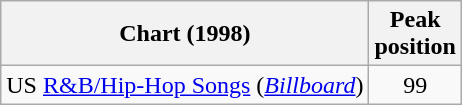<table class="wikitable sortable">
<tr>
<th scope="col">Chart (1998)</th>
<th scope="col">Peak<br>position</th>
</tr>
<tr>
<td>US <a href='#'>R&B/Hip-Hop Songs</a> (<a href='#'><em>Billboard</em></a>)</td>
<td style="text-align:center;">99</td>
</tr>
</table>
